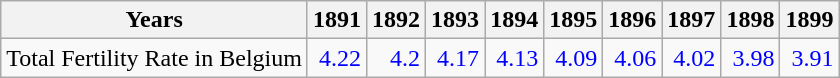<table class="wikitable " style="text-align:right">
<tr>
<th>Years</th>
<th>1891</th>
<th>1892</th>
<th>1893</th>
<th>1894</th>
<th>1895</th>
<th>1896</th>
<th>1897</th>
<th>1898</th>
<th>1899</th>
</tr>
<tr>
<td align="left">Total Fertility Rate in Belgium</td>
<td style="text-align:right; color:blue;">4.22</td>
<td style="text-align:right; color:blue;">4.2</td>
<td style="text-align:right; color:blue;">4.17</td>
<td style="text-align:right; color:blue;">4.13</td>
<td style="text-align:right; color:blue;">4.09</td>
<td style="text-align:right; color:blue;">4.06</td>
<td style="text-align:right; color:blue;">4.02</td>
<td style="text-align:right; color:blue;">3.98</td>
<td style="text-align:right; color:blue;">3.91</td>
</tr>
</table>
